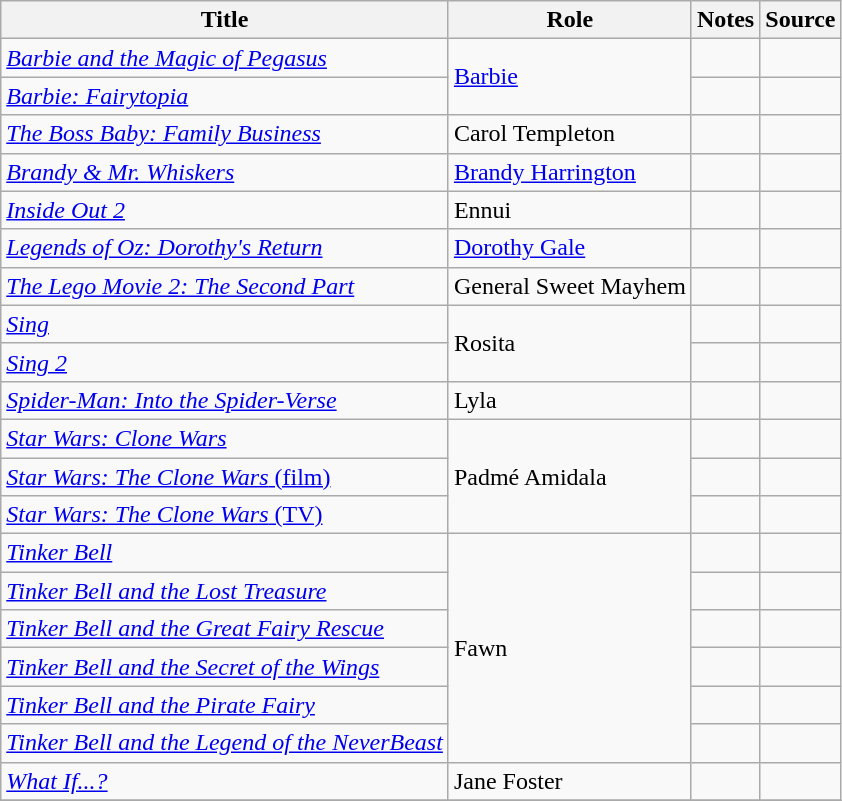<table class="wikitable sortable plainrowheaders">
<tr>
<th>Title</th>
<th>Role</th>
<th class="unsortable">Notes</th>
<th class="unsortable">Source</th>
</tr>
<tr>
<td><em><a href='#'>Barbie and the Magic of Pegasus</a></em></td>
<td rowspan="2"><a href='#'>Barbie</a></td>
<td></td>
<td></td>
</tr>
<tr>
<td><em><a href='#'>Barbie: Fairytopia</a></em></td>
<td></td>
<td></td>
</tr>
<tr>
<td><em><a href='#'>The Boss Baby: Family Business</a></em></td>
<td>Carol Templeton</td>
<td></td>
<td></td>
</tr>
<tr>
<td><em><a href='#'>Brandy & Mr. Whiskers</a></em></td>
<td><a href='#'>Brandy Harrington</a></td>
<td></td>
<td></td>
</tr>
<tr>
<td><em><a href='#'>Inside Out 2</a></em></td>
<td>Ennui</td>
<td></td>
<td></td>
</tr>
<tr>
<td><em><a href='#'>Legends of Oz: Dorothy's Return</a></em></td>
<td><a href='#'>Dorothy Gale</a></td>
<td></td>
<td></td>
</tr>
<tr>
<td><em><a href='#'>The Lego Movie 2: The Second Part</a></em></td>
<td>General Sweet Mayhem</td>
<td></td>
<td></td>
</tr>
<tr>
<td><em><a href='#'>Sing</a></em></td>
<td rowspan=2>Rosita</td>
<td></td>
<td></td>
</tr>
<tr>
<td><em><a href='#'>Sing 2</a></em></td>
<td></td>
<td></td>
</tr>
<tr>
<td><em><a href='#'>Spider-Man: Into the Spider-Verse</a></em></td>
<td>Lyla</td>
<td></td>
<td></td>
</tr>
<tr>
<td><em><a href='#'>Star Wars: Clone Wars</a></em></td>
<td rowspan="3">Padmé Amidala</td>
<td></td>
<td></td>
</tr>
<tr>
<td><a href='#'><em>Star Wars: The Clone Wars</em> (film)</a></td>
<td></td>
<td></td>
</tr>
<tr>
<td><a href='#'><em>Star Wars: The Clone Wars</em> (TV)</a></td>
<td></td>
<td></td>
</tr>
<tr>
<td><em><a href='#'>Tinker Bell</a></em></td>
<td rowspan="6">Fawn</td>
<td></td>
<td></td>
</tr>
<tr>
<td><em><a href='#'>Tinker Bell and the Lost Treasure</a></em></td>
<td></td>
<td></td>
</tr>
<tr>
<td><em><a href='#'>Tinker Bell and the Great Fairy Rescue</a></em></td>
<td></td>
<td></td>
</tr>
<tr>
<td><em><a href='#'>Tinker Bell and the Secret of the Wings</a></em></td>
<td></td>
<td></td>
</tr>
<tr>
<td><em><a href='#'>Tinker Bell and the Pirate Fairy</a></em></td>
<td></td>
<td></td>
</tr>
<tr>
<td><em><a href='#'>Tinker Bell and the Legend of the NeverBeast</a></em></td>
<td></td>
<td></td>
</tr>
<tr>
<td><em><a href='#'>What If...?</a></em></td>
<td>Jane Foster</td>
<td></td>
<td></td>
</tr>
<tr>
</tr>
</table>
